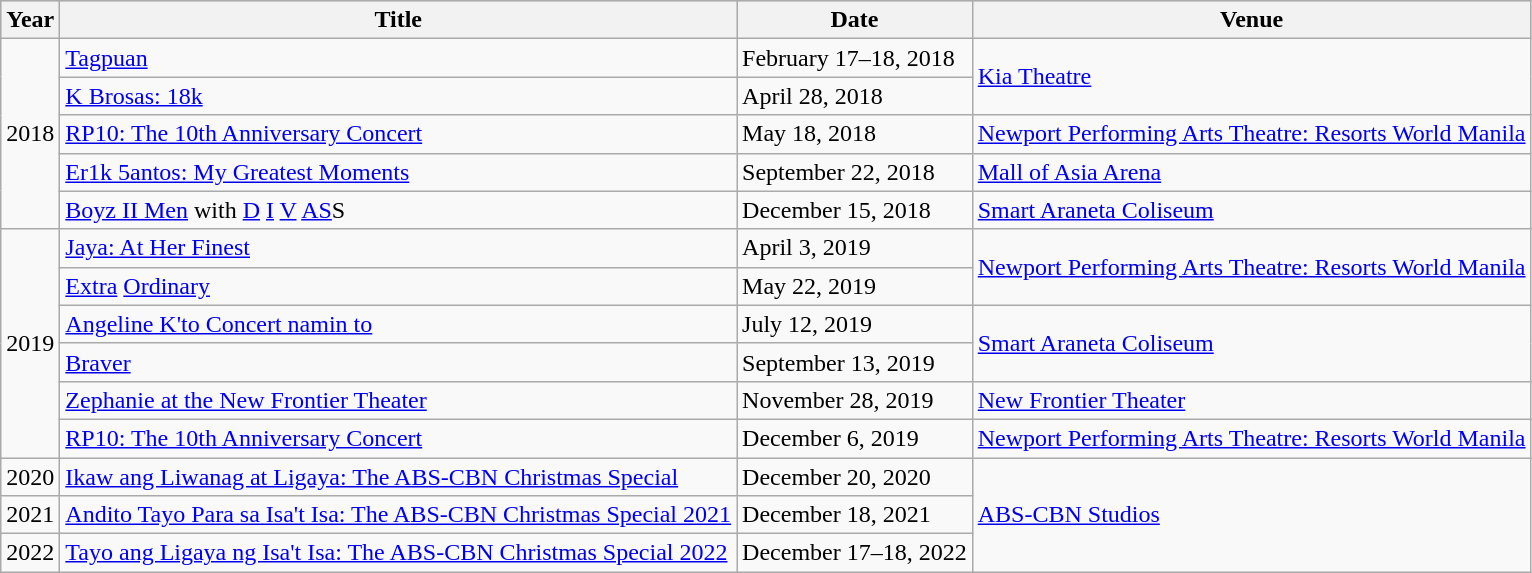<table class="wikitable">
<tr style="background:#ccc; text-align:center;">
<th>Year</th>
<th>Title</th>
<th>Date</th>
<th>Venue</th>
</tr>
<tr>
<td rowspan="5">2018</td>
<td><a href='#'>Tagpuan</a></td>
<td>February 17–18, 2018</td>
<td rowspan=2><a href='#'>Kia Theatre</a></td>
</tr>
<tr>
<td><a href='#'>K Brosas: 18k</a></td>
<td>April 28, 2018</td>
</tr>
<tr>
<td><a href='#'>RP10: The 10th Anniversary Concert</a></td>
<td>May 18, 2018</td>
<td><a href='#'>Newport Performing Arts Theatre: Resorts World Manila</a></td>
</tr>
<tr>
<td><a href='#'>Er1k 5antos: My Greatest Moments</a></td>
<td>September 22, 2018</td>
<td><a href='#'>Mall of Asia Arena</a></td>
</tr>
<tr>
<td><a href='#'>Boyz II Men</a> with <a href='#'>D</a> <a href='#'>I</a> <a href='#'>V</a> <a href='#'>AS</a>S</td>
<td>December 15, 2018</td>
<td><a href='#'>Smart Araneta Coliseum</a></td>
</tr>
<tr>
<td rowspan="6">2019</td>
<td><a href='#'>Jaya: At Her Finest</a></td>
<td>April 3, 2019</td>
<td rowspan=2><a href='#'>Newport Performing Arts Theatre: Resorts World Manila</a></td>
</tr>
<tr>
<td><a href='#'>Extra</a> <a href='#'>Ordinary</a></td>
<td>May 22, 2019</td>
</tr>
<tr>
<td><a href='#'>Angeline K'to Concert namin to</a></td>
<td>July 12, 2019</td>
<td rowspan=2><a href='#'>Smart Araneta Coliseum</a></td>
</tr>
<tr>
<td><a href='#'>Braver</a></td>
<td>September 13, 2019</td>
</tr>
<tr>
<td><a href='#'>Zephanie at the New Frontier Theater</a></td>
<td>November 28, 2019</td>
<td><a href='#'>New Frontier Theater</a></td>
</tr>
<tr>
<td><a href='#'>RP10: The 10th Anniversary Concert</a></td>
<td>December 6, 2019</td>
<td><a href='#'>Newport Performing Arts Theatre: Resorts World Manila</a></td>
</tr>
<tr>
<td>2020</td>
<td><a href='#'>Ikaw ang Liwanag at Ligaya: The ABS-CBN Christmas Special</a></td>
<td>December 20, 2020</td>
<td rowspan=3><a href='#'>ABS-CBN Studios</a></td>
</tr>
<tr>
<td>2021</td>
<td><a href='#'>Andito Tayo Para sa Isa't Isa: The ABS-CBN Christmas Special 2021</a></td>
<td>December 18, 2021</td>
</tr>
<tr>
<td>2022</td>
<td><a href='#'>Tayo ang Ligaya ng Isa't Isa: The ABS-CBN Christmas Special 2022</a></td>
<td>December 17–18, 2022</td>
</tr>
</table>
